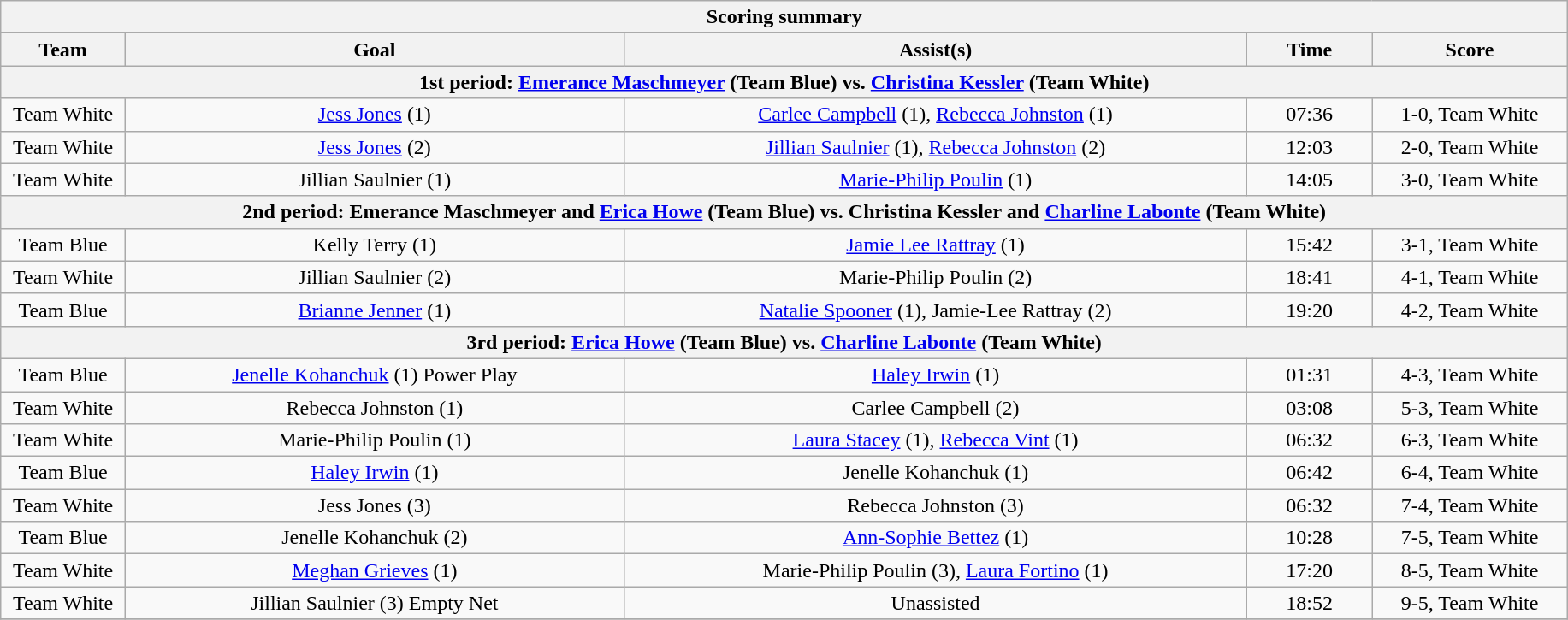<table class="wikitable">
<tr>
<th colspan=5>Scoring summary</th>
</tr>
<tr>
<th style="width:7%;">Team</th>
<th style="width:28%;">Goal</th>
<th style="width:35%;">Assist(s)</th>
<th style="width:7%;">Time</th>
<th style="width:11%;">Score</th>
</tr>
<tr>
<th colspan=5>1st period: <a href='#'>Emerance Maschmeyer</a> (Team Blue) vs. <a href='#'>Christina Kessler</a> (Team White)</th>
</tr>
<tr>
<td align=center>Team White</td>
<td align=center><a href='#'>Jess Jones</a> (1)</td>
<td align=center><a href='#'>Carlee Campbell</a> (1), <a href='#'>Rebecca Johnston</a> (1)</td>
<td align=center>07:36</td>
<td align=center>1-0, Team White</td>
</tr>
<tr>
<td align=center>Team White</td>
<td align=center><a href='#'>Jess Jones</a> (2)</td>
<td align=center><a href='#'>Jillian Saulnier</a> (1), <a href='#'>Rebecca Johnston</a> (2)</td>
<td align=center>12:03</td>
<td align=center>2-0, Team White</td>
</tr>
<tr>
<td align=center>Team White</td>
<td align=center>Jillian Saulnier (1)</td>
<td align=center><a href='#'>Marie-Philip Poulin</a> (1)</td>
<td align=center>14:05</td>
<td align=center>3-0, Team White</td>
</tr>
<tr>
<th colspan=5>2nd period: Emerance Maschmeyer and <a href='#'>Erica Howe</a> (Team Blue) vs. Christina Kessler and <a href='#'>Charline Labonte</a> (Team White)</th>
</tr>
<tr>
<td align=center>Team Blue</td>
<td align=center>Kelly Terry (1)</td>
<td align=center><a href='#'>Jamie Lee Rattray</a> (1)</td>
<td align=center>15:42</td>
<td align=center>3-1, Team White</td>
</tr>
<tr>
<td align=center>Team White</td>
<td align=center>Jillian Saulnier (2)</td>
<td align=center>Marie-Philip Poulin (2)</td>
<td align=center>18:41</td>
<td align=center>4-1, Team White</td>
</tr>
<tr>
<td align=center>Team Blue</td>
<td align=center><a href='#'>Brianne Jenner</a> (1)</td>
<td align=center><a href='#'>Natalie Spooner</a> (1), Jamie-Lee Rattray (2)</td>
<td align=center>19:20</td>
<td align=center>4-2, Team White</td>
</tr>
<tr>
<th colspan=5>3rd period: <a href='#'>Erica Howe</a> (Team Blue) vs. <a href='#'>Charline Labonte</a> (Team White)</th>
</tr>
<tr>
<td align=center>Team Blue</td>
<td align=center><a href='#'>Jenelle Kohanchuk</a> (1) Power Play</td>
<td align=center><a href='#'>Haley Irwin</a> (1)</td>
<td align=center>01:31</td>
<td align=center>4-3, Team White</td>
</tr>
<tr>
<td align=center>Team White</td>
<td align=center>Rebecca Johnston (1)</td>
<td align=center>Carlee Campbell (2)</td>
<td align=center>03:08</td>
<td align=center>5-3, Team White</td>
</tr>
<tr>
<td align=center>Team White</td>
<td align=center>Marie-Philip Poulin (1)</td>
<td align=center><a href='#'>Laura Stacey</a> (1), <a href='#'>Rebecca Vint</a> (1)</td>
<td align=center>06:32</td>
<td align=center>6-3, Team White</td>
</tr>
<tr>
<td align=center>Team Blue</td>
<td align=center><a href='#'>Haley Irwin</a> (1)</td>
<td align=center>Jenelle Kohanchuk (1)</td>
<td align=center>06:42</td>
<td align=center>6-4, Team White</td>
</tr>
<tr>
<td align=center>Team White</td>
<td align=center>Jess Jones (3)</td>
<td align=center>Rebecca Johnston (3)</td>
<td align=center>06:32</td>
<td align=center>7-4, Team White</td>
</tr>
<tr>
<td align=center>Team Blue</td>
<td align=center>Jenelle Kohanchuk (2)</td>
<td align=center><a href='#'>Ann-Sophie Bettez</a> (1)</td>
<td align=center>10:28</td>
<td align=center>7-5, Team White</td>
</tr>
<tr>
<td align=center>Team White</td>
<td align=center><a href='#'>Meghan Grieves</a> (1)</td>
<td align=center>Marie-Philip Poulin (3), <a href='#'>Laura Fortino</a> (1)</td>
<td align=center>17:20</td>
<td align=center>8-5, Team White</td>
</tr>
<tr>
<td align=center>Team White</td>
<td align=center>Jillian Saulnier (3) Empty Net</td>
<td align=center>Unassisted</td>
<td align=center>18:52</td>
<td align=center>9-5, Team White</td>
</tr>
<tr>
</tr>
</table>
